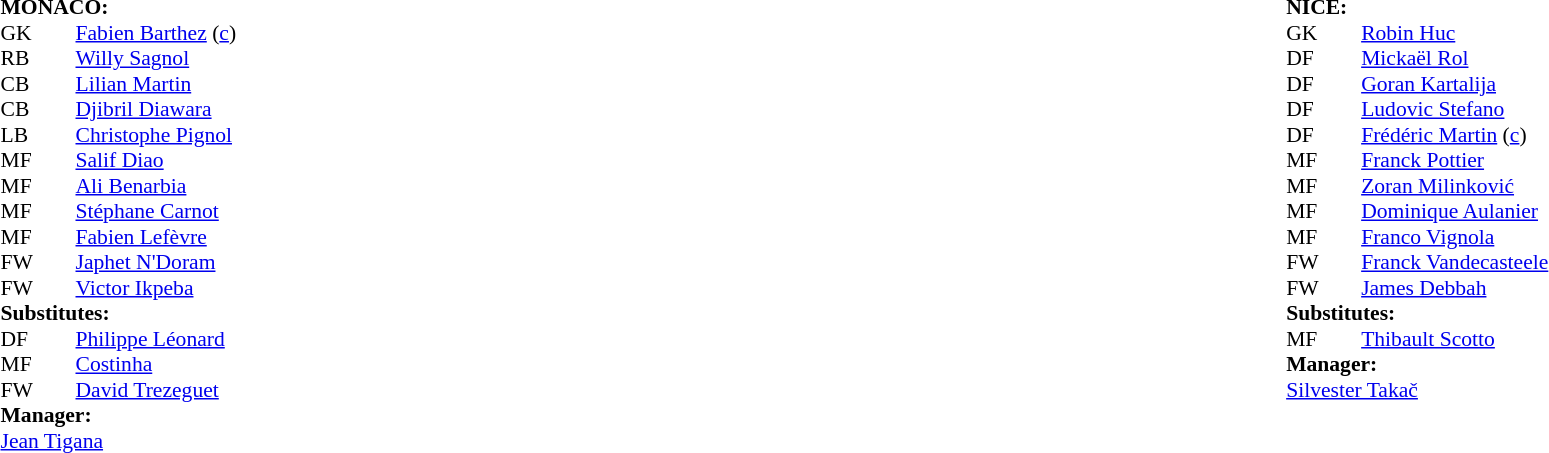<table width="100%">
<tr>
<td valign="top" width="50%"><br><table style="font-size: 90%" cellspacing="0" cellpadding="0">
<tr>
<td colspan="4"><strong>MONACO:</strong></td>
</tr>
<tr>
<th width=25></th>
<th width=25></th>
</tr>
<tr>
<td>GK</td>
<td></td>
<td> <a href='#'>Fabien Barthez</a> (<a href='#'>c</a>)</td>
</tr>
<tr>
<td>RB</td>
<td></td>
<td> <a href='#'>Willy Sagnol</a></td>
</tr>
<tr>
<td>CB</td>
<td></td>
<td> <a href='#'>Lilian Martin</a></td>
</tr>
<tr>
<td>CB</td>
<td></td>
<td> <a href='#'>Djibril Diawara</a></td>
<td></td>
</tr>
<tr>
<td>LB</td>
<td></td>
<td> <a href='#'>Christophe Pignol</a></td>
<td></td>
</tr>
<tr>
<td>MF</td>
<td></td>
<td> <a href='#'>Salif Diao</a></td>
</tr>
<tr>
<td>MF</td>
<td></td>
<td> <a href='#'>Ali Benarbia</a></td>
</tr>
<tr>
<td>MF</td>
<td></td>
<td> <a href='#'>Stéphane Carnot</a></td>
</tr>
<tr>
<td>MF</td>
<td></td>
<td> <a href='#'>Fabien Lefèvre</a></td>
</tr>
<tr>
<td>FW</td>
<td></td>
<td> <a href='#'>Japhet N'Doram</a></td>
<td></td>
</tr>
<tr>
<td>FW</td>
<td></td>
<td> <a href='#'>Victor Ikpeba</a></td>
</tr>
<tr>
<td colspan=3><strong>Substitutes:</strong></td>
</tr>
<tr>
<td>DF</td>
<td></td>
<td> <a href='#'>Philippe Léonard</a></td>
<td></td>
</tr>
<tr>
<td>MF</td>
<td></td>
<td> <a href='#'>Costinha</a></td>
<td></td>
</tr>
<tr>
<td>FW</td>
<td></td>
<td> <a href='#'>David Trezeguet</a></td>
<td></td>
</tr>
<tr>
<td colspan=3><strong>Manager:</strong></td>
</tr>
<tr>
<td colspan=4> <a href='#'>Jean Tigana</a></td>
</tr>
<tr>
</tr>
</table>
</td>
<td valign="top" width="50%"><br><table style="font-size: 90%" cellspacing="0" cellpadding="0" align=center>
<tr>
<td colspan="4"><strong>NICE:</strong></td>
</tr>
<tr>
<th width=25></th>
<th width=25></th>
</tr>
<tr>
<td>GK</td>
<td></td>
<td> <a href='#'>Robin Huc</a></td>
</tr>
<tr>
<td>DF</td>
<td></td>
<td> <a href='#'>Mickaël Rol</a></td>
</tr>
<tr>
<td>DF</td>
<td></td>
<td> <a href='#'>Goran Kartalija</a></td>
</tr>
<tr>
<td>DF</td>
<td></td>
<td> <a href='#'>Ludovic Stefano</a></td>
</tr>
<tr>
<td>DF</td>
<td></td>
<td> <a href='#'>Frédéric Martin</a> (<a href='#'>c</a>)</td>
</tr>
<tr>
<td>MF</td>
<td></td>
<td> <a href='#'>Franck Pottier</a></td>
<td></td>
</tr>
<tr>
<td>MF</td>
<td></td>
<td> <a href='#'>Zoran Milinković</a></td>
</tr>
<tr>
<td>MF</td>
<td></td>
<td> <a href='#'>Dominique Aulanier</a></td>
</tr>
<tr>
<td>MF</td>
<td></td>
<td> <a href='#'>Franco Vignola</a></td>
</tr>
<tr>
<td>FW</td>
<td></td>
<td> <a href='#'>Franck Vandecasteele</a></td>
</tr>
<tr>
<td>FW</td>
<td></td>
<td> <a href='#'>James Debbah</a></td>
</tr>
<tr>
<td colspan=3><strong>Substitutes:</strong></td>
</tr>
<tr>
<td>MF</td>
<td></td>
<td> <a href='#'>Thibault Scotto</a></td>
<td></td>
</tr>
<tr>
<td colspan=3><strong>Manager:</strong></td>
</tr>
<tr>
<td colspan=4> <a href='#'>Silvester Takač</a></td>
</tr>
</table>
</td>
</tr>
</table>
